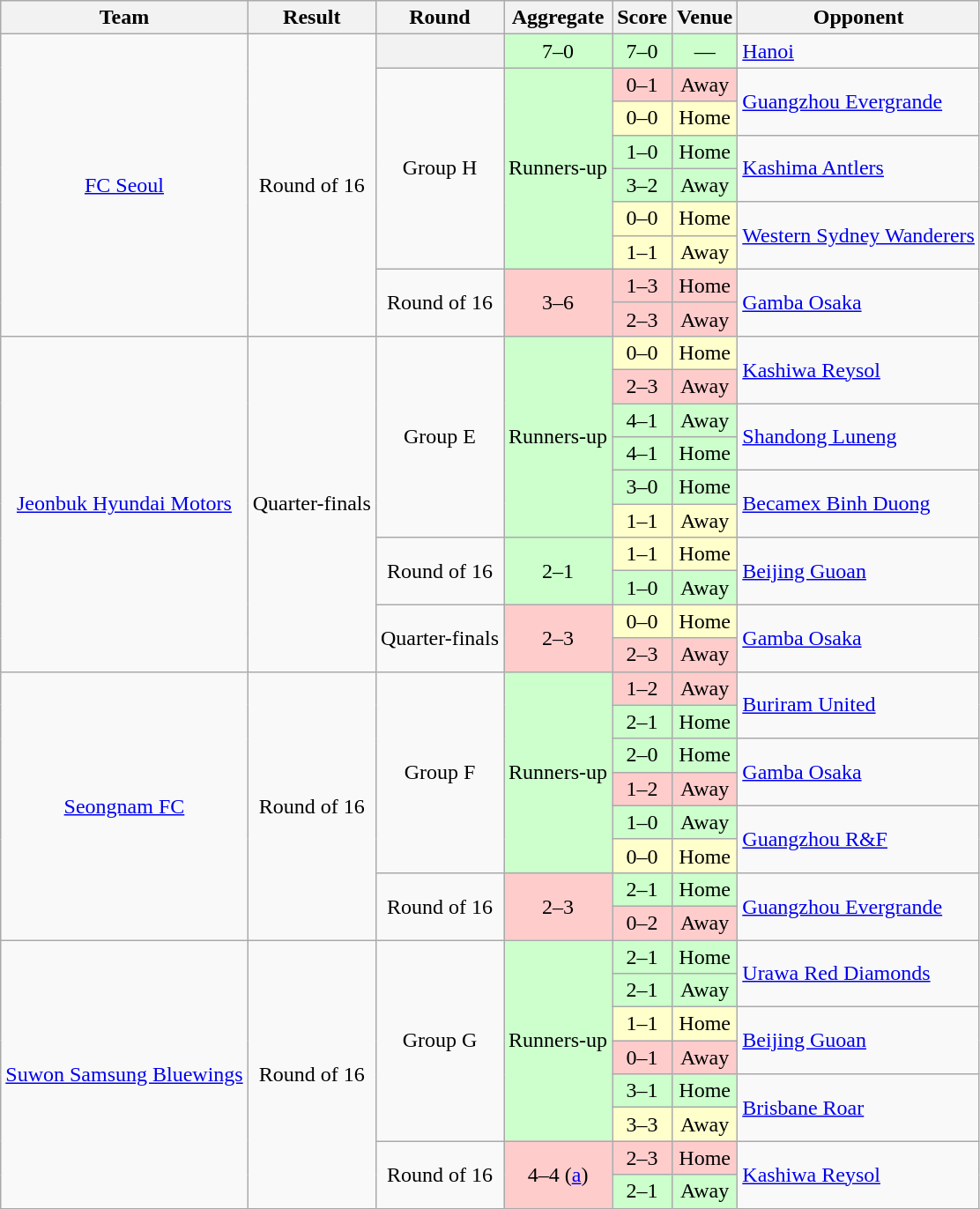<table class="wikitable" style="text-align:center;">
<tr>
<th>Team</th>
<th>Result</th>
<th>Round</th>
<th>Aggregate</th>
<th>Score</th>
<th>Venue</th>
<th>Opponent</th>
</tr>
<tr>
<td rowspan="9"><a href='#'>FC Seoul</a></td>
<td rowspan="9">Round of 16</td>
<th></th>
<td bgcolor="#cfc">7–0</td>
<td bgcolor="#cfc">7–0</td>
<td bgcolor="#cfc">—</td>
<td align="left"> <a href='#'>Hanoi</a></td>
</tr>
<tr>
<td rowspan="6">Group H</td>
<td rowspan="6" bgcolor="#cfc">Runners-up</td>
<td bgcolor="#fcc">0–1</td>
<td bgcolor="#fcc">Away</td>
<td rowspan="2" align="left"> <a href='#'>Guangzhou Evergrande</a></td>
</tr>
<tr>
<td bgcolor="#ffc">0–0</td>
<td bgcolor="#ffc">Home</td>
</tr>
<tr>
<td bgcolor="#cfc">1–0</td>
<td bgcolor="#cfc">Home</td>
<td rowspan="2" align="left"> <a href='#'>Kashima Antlers</a></td>
</tr>
<tr>
<td bgcolor="#cfc">3–2</td>
<td bgcolor="#cfc">Away</td>
</tr>
<tr>
<td bgcolor="#ffc">0–0</td>
<td bgcolor="#ffc">Home</td>
<td rowspan="2" align="left"> <a href='#'>Western Sydney Wanderers</a></td>
</tr>
<tr>
<td bgcolor="#ffc">1–1</td>
<td bgcolor="#ffc">Away</td>
</tr>
<tr>
<td rowspan="2">Round of 16</td>
<td rowspan="2" bgcolor="#fcc">3–6</td>
<td bgcolor="#fcc">1–3</td>
<td bgcolor="#fcc">Home</td>
<td rowspan="2" align="left"> <a href='#'>Gamba Osaka</a></td>
</tr>
<tr>
<td bgcolor="#fcc">2–3</td>
<td bgcolor="#fcc">Away</td>
</tr>
<tr>
<td rowspan="10"><a href='#'>Jeonbuk Hyundai Motors</a></td>
<td rowspan="10">Quarter-finals</td>
<td rowspan="6">Group E</td>
<td rowspan="6" bgcolor="#cfc">Runners-up</td>
<td bgcolor="#ffc">0–0</td>
<td bgcolor="#ffc">Home</td>
<td rowspan="2" align="left"> <a href='#'>Kashiwa Reysol</a></td>
</tr>
<tr>
<td bgcolor="#fcc">2–3</td>
<td bgcolor="#fcc">Away</td>
</tr>
<tr>
<td bgcolor="#cfc">4–1</td>
<td bgcolor="#cfc">Away</td>
<td rowspan="2" align="left"> <a href='#'>Shandong Luneng</a></td>
</tr>
<tr>
<td bgcolor="#cfc">4–1</td>
<td bgcolor="#cfc">Home</td>
</tr>
<tr>
<td bgcolor="#cfc">3–0</td>
<td bgcolor="#cfc">Home</td>
<td rowspan="2" align="left"> <a href='#'>Becamex Binh Duong</a></td>
</tr>
<tr>
<td bgcolor="#ffc">1–1</td>
<td bgcolor="#ffc">Away</td>
</tr>
<tr>
<td rowspan="2">Round of 16</td>
<td rowspan="2" bgcolor="#cfc">2–1</td>
<td bgcolor="#ffc">1–1</td>
<td bgcolor="#ffc">Home</td>
<td rowspan="2" align="left"> <a href='#'>Beijing Guoan</a></td>
</tr>
<tr>
<td bgcolor="#cfc">1–0</td>
<td bgcolor="#cfc">Away</td>
</tr>
<tr>
<td rowspan="2">Quarter-finals</td>
<td rowspan="2" bgcolor="#fcc">2–3</td>
<td bgcolor="#ffc">0–0</td>
<td bgcolor="#ffc">Home</td>
<td rowspan="2" align="left"> <a href='#'>Gamba Osaka</a></td>
</tr>
<tr>
<td bgcolor="#fcc">2–3</td>
<td bgcolor="#fcc">Away</td>
</tr>
<tr>
<td rowspan="8"><a href='#'>Seongnam FC</a></td>
<td rowspan="8">Round of 16</td>
<td rowspan="6">Group F</td>
<td rowspan="6" bgcolor="#cfc">Runners-up</td>
<td bgcolor="#fcc">1–2</td>
<td bgcolor="#fcc">Away</td>
<td rowspan="2" align="left"> <a href='#'>Buriram United</a></td>
</tr>
<tr>
<td bgcolor="#cfc">2–1</td>
<td bgcolor="#cfc">Home</td>
</tr>
<tr>
<td bgcolor="#cfc">2–0</td>
<td bgcolor="#cfc">Home</td>
<td rowspan="2" align="left"> <a href='#'>Gamba Osaka</a></td>
</tr>
<tr>
<td bgcolor="#fcc">1–2</td>
<td bgcolor="#fcc">Away</td>
</tr>
<tr>
<td bgcolor="#cfc">1–0</td>
<td bgcolor="#cfc">Away</td>
<td rowspan="2" align="left"> <a href='#'>Guangzhou R&F</a></td>
</tr>
<tr>
<td bgcolor="#ffc">0–0</td>
<td bgcolor="#ffc">Home</td>
</tr>
<tr>
<td rowspan="2">Round of 16</td>
<td rowspan="2" bgcolor="#fcc">2–3</td>
<td bgcolor="#cfc">2–1</td>
<td bgcolor="#cfc">Home</td>
<td rowspan="2" align="left"> <a href='#'>Guangzhou Evergrande</a></td>
</tr>
<tr>
<td bgcolor="#fcc">0–2</td>
<td bgcolor="#fcc">Away</td>
</tr>
<tr>
<td rowspan="8"><a href='#'>Suwon Samsung Bluewings</a></td>
<td rowspan="8">Round of 16</td>
<td rowspan="6">Group G</td>
<td rowspan="6" bgcolor="#cfc">Runners-up</td>
<td bgcolor="#cfc">2–1</td>
<td bgcolor="#cfc">Home</td>
<td rowspan="2" align="left"> <a href='#'>Urawa Red Diamonds</a></td>
</tr>
<tr>
<td bgcolor="#cfc">2–1</td>
<td bgcolor="#cfc">Away</td>
</tr>
<tr>
<td bgcolor="#ffc">1–1</td>
<td bgcolor="#ffc">Home</td>
<td rowspan="2" align="left"> <a href='#'>Beijing Guoan</a></td>
</tr>
<tr>
<td bgcolor="#fcc">0–1</td>
<td bgcolor="#fcc">Away</td>
</tr>
<tr>
<td bgcolor="#cfc">3–1</td>
<td bgcolor="#cfc">Home</td>
<td rowspan="2" align="left"> <a href='#'>Brisbane Roar</a></td>
</tr>
<tr>
<td bgcolor="#ffc">3–3</td>
<td bgcolor="#ffc">Away</td>
</tr>
<tr>
<td rowspan="2">Round of 16</td>
<td rowspan="2" bgcolor="#fcc">4–4 (<a href='#'>a</a>)</td>
<td bgcolor="#fcc">2–3</td>
<td bgcolor="#fcc">Home</td>
<td rowspan="2" align="left"> <a href='#'>Kashiwa Reysol</a></td>
</tr>
<tr>
<td bgcolor="#cfc">2–1</td>
<td bgcolor="#cfc">Away</td>
</tr>
</table>
